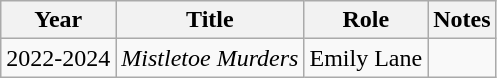<table class="wikitable">
<tr>
<th>Year</th>
<th>Title</th>
<th>Role</th>
<th>Notes</th>
</tr>
<tr>
<td>2022-2024</td>
<td><em>Mistletoe Murders</em></td>
<td>Emily Lane</td>
<td></td>
</tr>
</table>
